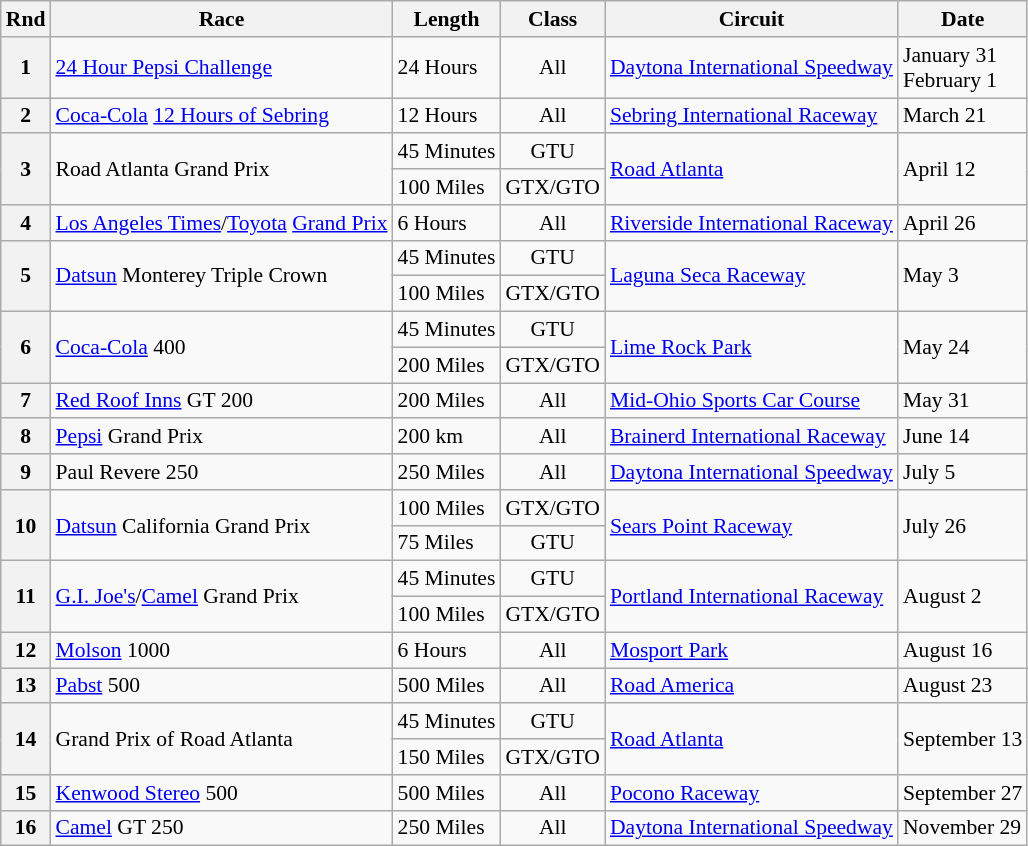<table class="wikitable" style="font-size: 90%;">
<tr>
<th>Rnd</th>
<th>Race</th>
<th>Length</th>
<th>Class</th>
<th>Circuit</th>
<th>Date</th>
</tr>
<tr>
<th>1</th>
<td><a href='#'>24 Hour Pepsi Challenge</a></td>
<td>24 Hours</td>
<td align="center">All</td>
<td><a href='#'>Daytona International Speedway</a></td>
<td>January 31<br>February 1</td>
</tr>
<tr>
<th>2</th>
<td><a href='#'>Coca-Cola</a> <a href='#'>12 Hours of Sebring</a></td>
<td>12 Hours</td>
<td align="center">All</td>
<td><a href='#'>Sebring International Raceway</a></td>
<td>March 21</td>
</tr>
<tr>
<th rowspan=2>3</th>
<td rowspan=2>Road Atlanta Grand Prix</td>
<td>45 Minutes</td>
<td align="center">GTU</td>
<td rowspan=2><a href='#'>Road Atlanta</a></td>
<td rowspan=2>April 12</td>
</tr>
<tr>
<td>100 Miles</td>
<td align="center">GTX/GTO</td>
</tr>
<tr>
<th>4</th>
<td><a href='#'>Los Angeles Times</a>/<a href='#'>Toyota</a> <a href='#'>Grand Prix</a></td>
<td>6 Hours</td>
<td align="center">All</td>
<td><a href='#'>Riverside International Raceway</a></td>
<td>April 26</td>
</tr>
<tr>
<th rowspan=2>5</th>
<td rowspan=2><a href='#'>Datsun</a> Monterey Triple Crown</td>
<td>45 Minutes</td>
<td align="center">GTU</td>
<td rowspan=2><a href='#'>Laguna Seca Raceway</a></td>
<td rowspan=2>May 3</td>
</tr>
<tr>
<td>100 Miles</td>
<td align="center">GTX/GTO</td>
</tr>
<tr>
<th rowspan=2>6</th>
<td rowspan=2><a href='#'>Coca-Cola</a> 400</td>
<td>45 Minutes</td>
<td align="center">GTU</td>
<td rowspan=2><a href='#'>Lime Rock Park</a></td>
<td rowspan=2>May 24</td>
</tr>
<tr>
<td>200 Miles</td>
<td align="center">GTX/GTO</td>
</tr>
<tr>
<th>7</th>
<td><a href='#'>Red Roof Inns</a> GT 200</td>
<td>200 Miles</td>
<td align="center">All</td>
<td><a href='#'>Mid-Ohio Sports Car Course</a></td>
<td>May 31</td>
</tr>
<tr>
<th>8</th>
<td><a href='#'>Pepsi</a> Grand Prix</td>
<td>200 km</td>
<td align="center">All</td>
<td><a href='#'>Brainerd International Raceway</a></td>
<td>June 14</td>
</tr>
<tr>
<th>9</th>
<td>Paul Revere 250</td>
<td>250 Miles</td>
<td align="center">All</td>
<td><a href='#'>Daytona International Speedway</a></td>
<td>July 5</td>
</tr>
<tr>
<th rowspan=2>10</th>
<td rowspan=2><a href='#'>Datsun</a> California Grand Prix</td>
<td>100 Miles</td>
<td align="center">GTX/GTO</td>
<td rowspan=2><a href='#'>Sears Point Raceway</a></td>
<td rowspan=2>July 26</td>
</tr>
<tr>
<td>75 Miles</td>
<td align="center">GTU</td>
</tr>
<tr>
<th rowspan=2>11</th>
<td rowspan=2><a href='#'>G.I. Joe's</a>/<a href='#'>Camel</a> Grand Prix</td>
<td>45 Minutes</td>
<td align="center">GTU</td>
<td rowspan=2><a href='#'>Portland International Raceway</a></td>
<td rowspan=2>August 2</td>
</tr>
<tr>
<td>100 Miles</td>
<td align="center">GTX/GTO</td>
</tr>
<tr>
<th>12</th>
<td><a href='#'>Molson</a> 1000</td>
<td>6 Hours</td>
<td align="center">All</td>
<td><a href='#'>Mosport Park</a></td>
<td>August 16</td>
</tr>
<tr>
<th>13</th>
<td><a href='#'>Pabst</a> 500</td>
<td>500 Miles</td>
<td align="center">All</td>
<td><a href='#'>Road America</a></td>
<td>August 23</td>
</tr>
<tr>
<th rowspan=2>14</th>
<td rowspan=2>Grand Prix of Road Atlanta</td>
<td>45 Minutes</td>
<td align="center">GTU</td>
<td rowspan=2><a href='#'>Road Atlanta</a></td>
<td rowspan=2>September 13</td>
</tr>
<tr>
<td>150 Miles</td>
<td align="center">GTX/GTO</td>
</tr>
<tr>
<th>15</th>
<td><a href='#'>Kenwood Stereo</a> 500</td>
<td>500 Miles</td>
<td align="center">All</td>
<td><a href='#'>Pocono Raceway</a></td>
<td>September 27</td>
</tr>
<tr>
<th>16</th>
<td><a href='#'>Camel</a> GT 250</td>
<td>250 Miles</td>
<td align="center">All</td>
<td><a href='#'>Daytona International Speedway</a></td>
<td>November 29</td>
</tr>
</table>
